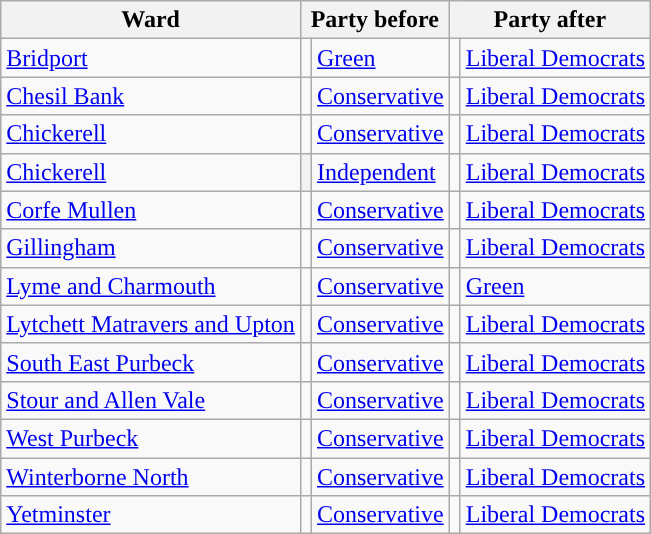<table class="wikitable">
<tr>
<th>Ward</th>
<th colspan="2">Party before</th>
<th colspan="2">Party after</th>
</tr>
<tr>
<td><a href='#'>Bridport</a></td>
<td style="color:inherit;background:"></td>
<td><a href='#'>Green</a></td>
<td style="color:inherit;background:"></td>
<td><a href='#'>Liberal Democrats</a></td>
</tr>
<tr>
<td><a href='#'>Chesil Bank</a></td>
<td style="color:inherit;background:"></td>
<td><a href='#'>Conservative</a></td>
<td style="color:inherit;background:"></td>
<td><a href='#'>Liberal Democrats</a></td>
</tr>
<tr>
<td><a href='#'>Chickerell</a></td>
<td style="color:inherit;background:"></td>
<td><a href='#'>Conservative</a></td>
<td style="color:inherit;background:"></td>
<td><a href='#'>Liberal Democrats</a></td>
</tr>
<tr>
<td><a href='#'>Chickerell</a></td>
<th></th>
<td><a href='#'>Independent</a></td>
<td style="color:inherit;background:"></td>
<td><a href='#'>Liberal Democrats</a></td>
</tr>
<tr>
<td><a href='#'>Corfe Mullen</a></td>
<td style="color:inherit;background:"></td>
<td><a href='#'>Conservative</a></td>
<td style="color:inherit;background:"></td>
<td><a href='#'>Liberal Democrats</a></td>
</tr>
<tr>
<td><a href='#'>Gillingham</a></td>
<td style="color:inherit;background:"></td>
<td><a href='#'>Conservative</a></td>
<td style="color:inherit;background:"></td>
<td><a href='#'>Liberal Democrats</a></td>
</tr>
<tr>
<td><a href='#'>Lyme and Charmouth</a></td>
<td style="color:inherit;background:"></td>
<td><a href='#'>Conservative</a></td>
<td style="color:inherit;background:"></td>
<td><a href='#'>Green</a></td>
</tr>
<tr>
<td><a href='#'>Lytchett Matravers and Upton</a></td>
<td style="color:inherit;background:"></td>
<td><a href='#'>Conservative</a></td>
<td style="color:inherit;background:"></td>
<td><a href='#'>Liberal Democrats</a></td>
</tr>
<tr>
<td><a href='#'>South East Purbeck</a></td>
<td style="color:inherit;background:"></td>
<td><a href='#'>Conservative</a></td>
<td style="color:inherit;background:"></td>
<td><a href='#'>Liberal Democrats</a></td>
</tr>
<tr>
<td><a href='#'>Stour and Allen Vale</a></td>
<td style="color:inherit;background:"></td>
<td><a href='#'>Conservative</a></td>
<td style="color:inherit;background:"></td>
<td><a href='#'>Liberal Democrats</a></td>
</tr>
<tr>
<td><a href='#'>West Purbeck</a></td>
<td style="color:inherit;background:"></td>
<td><a href='#'>Conservative</a></td>
<td style="color:inherit;background:"></td>
<td><a href='#'>Liberal Democrats</a></td>
</tr>
<tr>
<td><a href='#'>Winterborne North</a></td>
<td style="color:inherit;background:"></td>
<td><a href='#'>Conservative</a></td>
<td style="color:inherit;background:"></td>
<td><a href='#'>Liberal Democrats</a></td>
</tr>
<tr>
<td><a href='#'>Yetminster</a></td>
<td style="color:inherit;background:"></td>
<td><a href='#'>Conservative</a></td>
<td style="color:inherit;background:"></td>
<td><a href='#'>Liberal Democrats</a></td>
</tr>
</table>
